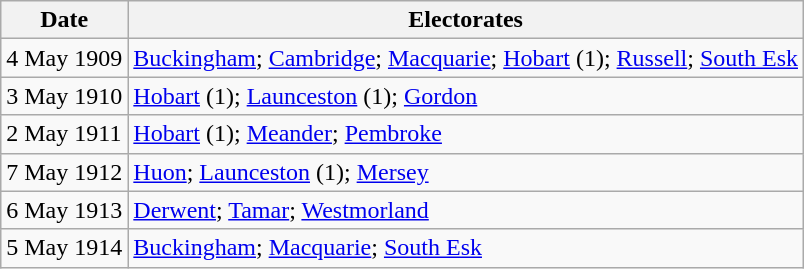<table class=wikitable>
<tr>
<th>Date</th>
<th>Electorates</th>
</tr>
<tr>
<td>4 May 1909</td>
<td><a href='#'>Buckingham</a>; <a href='#'>Cambridge</a>; <a href='#'>Macquarie</a>; <a href='#'>Hobart</a> (1); <a href='#'>Russell</a>; <a href='#'>South Esk</a></td>
</tr>
<tr>
<td>3 May 1910</td>
<td><a href='#'>Hobart</a> (1); <a href='#'>Launceston</a> (1); <a href='#'>Gordon</a></td>
</tr>
<tr>
<td>2 May 1911</td>
<td><a href='#'>Hobart</a> (1); <a href='#'>Meander</a>; <a href='#'>Pembroke</a></td>
</tr>
<tr>
<td>7 May 1912</td>
<td><a href='#'>Huon</a>; <a href='#'>Launceston</a> (1); <a href='#'>Mersey</a></td>
</tr>
<tr>
<td>6 May 1913</td>
<td><a href='#'>Derwent</a>; <a href='#'>Tamar</a>; <a href='#'>Westmorland</a></td>
</tr>
<tr>
<td>5 May 1914</td>
<td><a href='#'>Buckingham</a>; <a href='#'>Macquarie</a>; <a href='#'>South Esk</a></td>
</tr>
</table>
